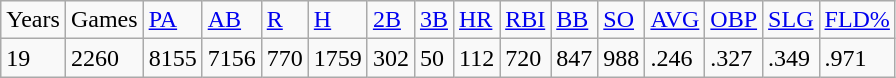<table class="wikitable">
<tr>
<td>Years</td>
<td>Games</td>
<td><a href='#'>PA</a></td>
<td><a href='#'>AB</a></td>
<td><a href='#'>R</a></td>
<td><a href='#'>H</a></td>
<td><a href='#'>2B</a></td>
<td><a href='#'>3B</a></td>
<td><a href='#'>HR</a></td>
<td><a href='#'>RBI</a></td>
<td><a href='#'>BB</a></td>
<td><a href='#'>SO</a></td>
<td><a href='#'>AVG</a></td>
<td><a href='#'>OBP</a></td>
<td><a href='#'>SLG</a></td>
<td><a href='#'>FLD%</a></td>
</tr>
<tr>
<td>19</td>
<td>2260</td>
<td>8155</td>
<td>7156</td>
<td>770</td>
<td>1759</td>
<td>302</td>
<td>50</td>
<td>112</td>
<td>720</td>
<td>847</td>
<td>988</td>
<td>.246</td>
<td>.327</td>
<td>.349</td>
<td>.971</td>
</tr>
</table>
